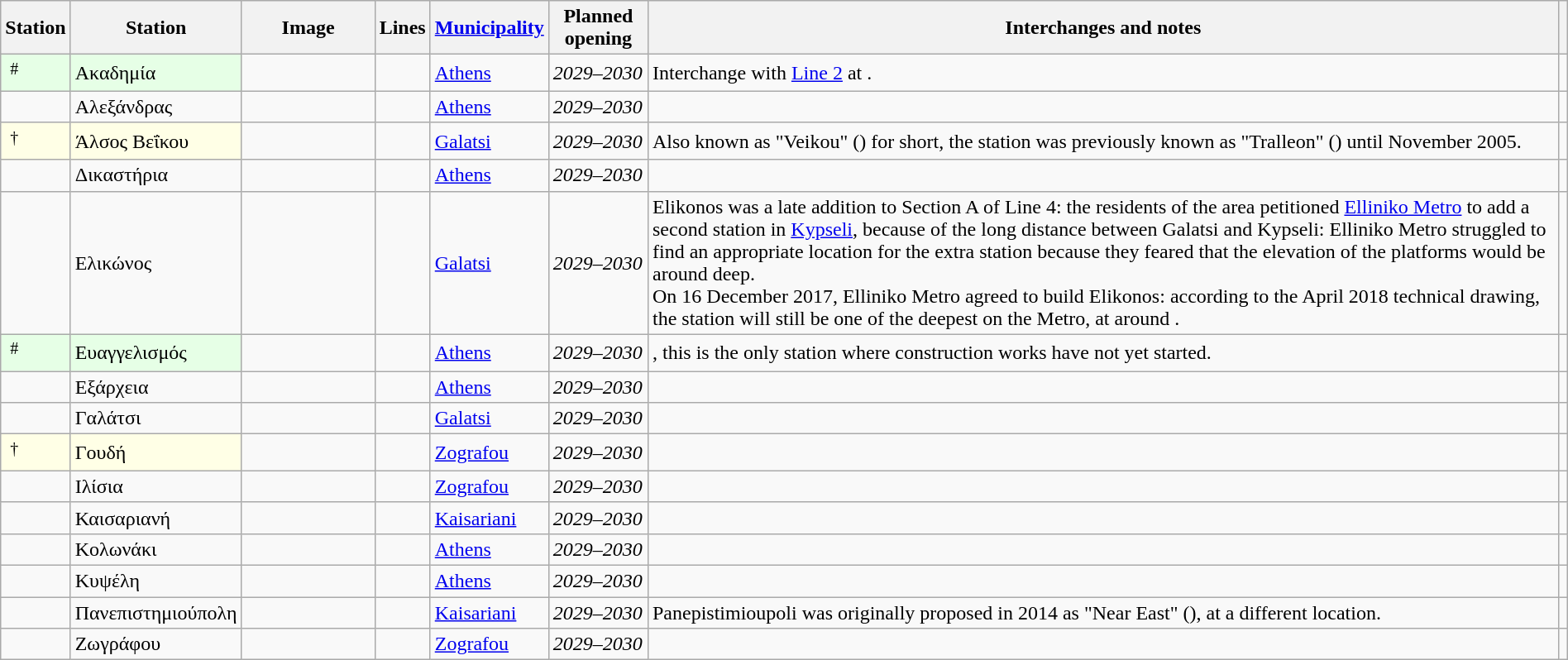<table class="wikitable sortable" style="width:100%">
<tr>
<th>Station<br></th>
<th>Station<br></th>
<th style="width:100px" class="unsortable">Image</th>
<th>Lines</th>
<th><a href='#'>Municipality</a></th>
<th>Planned opening</th>
<th class="unsortable">Interchanges and notes</th>
<th class="unsortable"></th>
</tr>
<tr>
<td style="background-color:#E6FFE6"> <sup>#</sup></td>
<td style="background-color:#E6FFE6">Ακαδημία</td>
<td></td>
<td></td>
<td><a href='#'>Athens</a></td>
<td data-sort-value=2029><em>2029–2030</em></td>
<td>Interchange with <a href='#'>Line 2</a> at .</td>
<td></td>
</tr>
<tr>
<td></td>
<td>Αλεξάνδρας</td>
<td></td>
<td></td>
<td><a href='#'>Athens</a></td>
<td data-sort-value=2029><em>2029–2030</em></td>
<td></td>
<td></td>
</tr>
<tr>
<td style="background-color:#FFFFE6"> <sup>†</sup></td>
<td style="background-color:#FFFFE6">Άλσος Βεΐκου</td>
<td></td>
<td></td>
<td><a href='#'>Galatsi</a></td>
<td data-sort-value=2029><em>2029–2030</em></td>
<td>Also known as "Veikou" () for short, the station was previously known as "Tralleon" () until November 2005.</td>
<td></td>
</tr>
<tr>
<td></td>
<td>Δικαστήρια</td>
<td></td>
<td></td>
<td><a href='#'>Athens</a></td>
<td data-sort-value=2029><em>2029–2030</em></td>
<td></td>
<td></td>
</tr>
<tr>
<td></td>
<td>Ελικώνος</td>
<td></td>
<td></td>
<td><a href='#'>Galatsi</a></td>
<td data-sort-value=2029><em>2029–2030</em></td>
<td>Elikonos was a late addition to Section A of Line 4: the residents of the area petitioned <a href='#'>Elliniko Metro</a> to add a second station in <a href='#'>Kypseli</a>, because of the long distance between Galatsi and Kypseli: Elliniko Metro struggled to find an appropriate location for the extra station because they feared that the elevation of the platforms would be around  deep.<br>On 16 December 2017, Elliniko Metro agreed to build Elikonos: according to the April 2018 technical drawing, the station will still be one of the deepest on the Metro, at around .</td>
<td></td>
</tr>
<tr>
<td style="background-color:#E6FFE6"> <sup>#</sup></td>
<td style="background-color:#E6FFE6">Ευαγγελισμός</td>
<td></td>
<td></td>
<td><a href='#'>Athens</a></td>
<td data-sort-value=2029><em>2029–2030</em></td>
<td>, this is the only station where construction works have not yet started.</td>
<td></td>
</tr>
<tr>
<td></td>
<td>Εξάρχεια</td>
<td></td>
<td></td>
<td><a href='#'>Athens</a></td>
<td data-sort-value=2029><em>2029–2030</em></td>
<td></td>
<td></td>
</tr>
<tr>
<td></td>
<td>Γαλάτσι</td>
<td></td>
<td></td>
<td><a href='#'>Galatsi</a></td>
<td data-sort-value=2029><em>2029–2030</em></td>
<td></td>
<td></td>
</tr>
<tr>
<td style="background-color:#FFFFE6"> <sup>†</sup></td>
<td style="background-color:#FFFFE6">Γουδή</td>
<td></td>
<td></td>
<td><a href='#'>Zografou</a></td>
<td data-sort-value=2029><em>2029–2030</em></td>
<td></td>
<td></td>
</tr>
<tr>
<td></td>
<td>Ιλίσια</td>
<td></td>
<td></td>
<td><a href='#'>Zografou</a></td>
<td data-sort-value=2029><em>2029–2030</em></td>
<td></td>
<td></td>
</tr>
<tr>
<td></td>
<td>Καισαριανή</td>
<td></td>
<td></td>
<td><a href='#'>Kaisariani</a></td>
<td data-sort-value=2029><em>2029–2030</em></td>
<td></td>
<td></td>
</tr>
<tr>
<td></td>
<td>Κολωνάκι</td>
<td></td>
<td></td>
<td><a href='#'>Athens</a></td>
<td data-sort-value=2029><em>2029–2030</em></td>
<td></td>
<td></td>
</tr>
<tr>
<td></td>
<td>Κυψέλη</td>
<td></td>
<td></td>
<td><a href='#'>Athens</a></td>
<td data-sort-value=2029><em>2029–2030</em></td>
<td></td>
<td></td>
</tr>
<tr>
<td></td>
<td>Πανεπιστημιούπολη</td>
<td></td>
<td></td>
<td><a href='#'>Kaisariani</a></td>
<td data-sort-value=2029><em>2029–2030</em></td>
<td>Panepistimioupoli was originally proposed in 2014 as "Near East" (), at a different location.</td>
<td></td>
</tr>
<tr>
<td></td>
<td>Ζωγράφου</td>
<td></td>
<td></td>
<td><a href='#'>Zografou</a></td>
<td data-sort-value=2029><em>2029–2030</em></td>
<td></td>
<td></td>
</tr>
</table>
